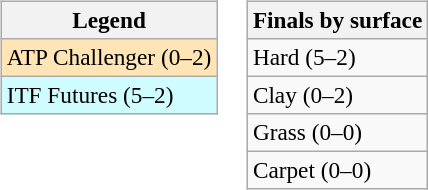<table>
<tr valign=top>
<td><br><table class=wikitable style=font-size:97%>
<tr>
<th>Legend</th>
</tr>
<tr bgcolor=moccasin>
<td>ATP Challenger (0–2)</td>
</tr>
<tr bgcolor=cffcff>
<td>ITF Futures (5–2)</td>
</tr>
</table>
</td>
<td><br><table class=wikitable style=font-size:97%>
<tr>
<th>Finals by surface</th>
</tr>
<tr>
<td>Hard (5–2)</td>
</tr>
<tr>
<td>Clay (0–2)</td>
</tr>
<tr>
<td>Grass (0–0)</td>
</tr>
<tr>
<td>Carpet (0–0)</td>
</tr>
</table>
</td>
</tr>
</table>
